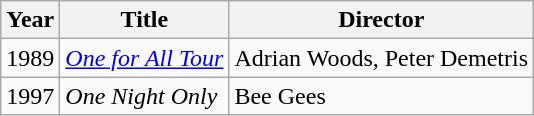<table class="wikitable">
<tr>
<th>Year</th>
<th>Title</th>
<th>Director</th>
</tr>
<tr>
<td text-align:center;>1989</td>
<td><em><a href='#'>One for All Tour</a></em></td>
<td>Adrian Woods, Peter Demetris</td>
</tr>
<tr>
<td text-align:center;>1997</td>
<td><em>One Night Only</em></td>
<td>Bee Gees</td>
</tr>
</table>
